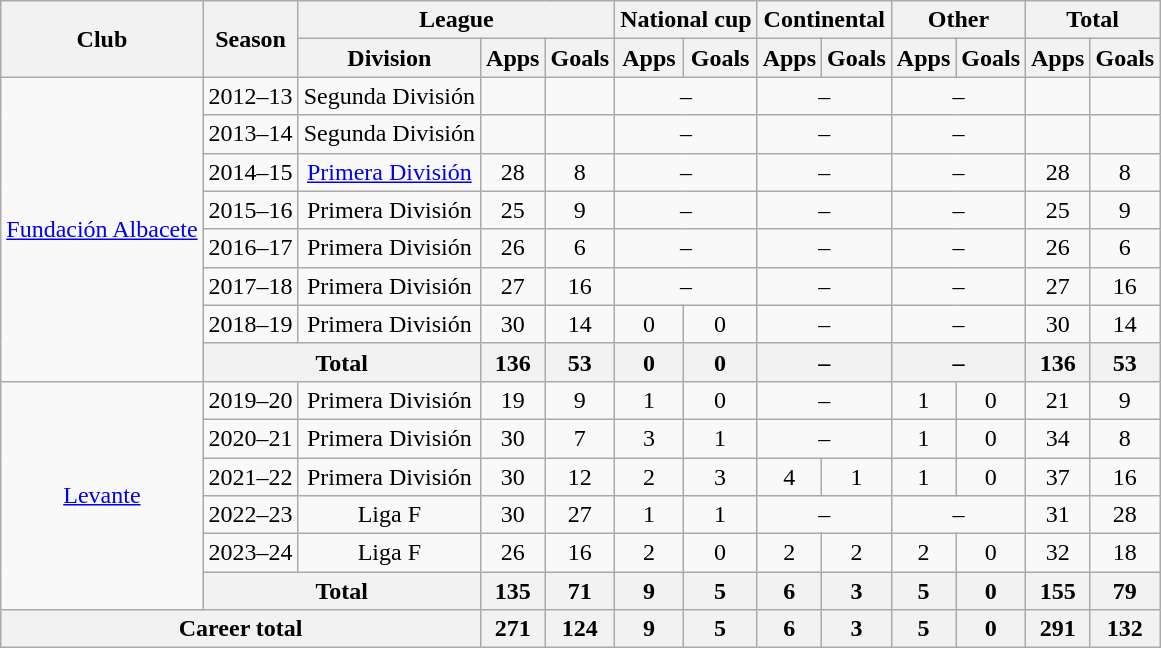<table class="wikitable" style="text-align:center">
<tr>
<th rowspan="2">Club</th>
<th rowspan="2">Season</th>
<th colspan="3">League</th>
<th colspan="2">National cup</th>
<th colspan="2">Continental</th>
<th colspan="2">Other</th>
<th colspan="2">Total</th>
</tr>
<tr>
<th>Division</th>
<th>Apps</th>
<th>Goals</th>
<th>Apps</th>
<th>Goals</th>
<th>Apps</th>
<th>Goals</th>
<th>Apps</th>
<th>Goals</th>
<th>Apps</th>
<th>Goals</th>
</tr>
<tr>
<td rowspan="8"><a href='#'>Fundación Albacete</a></td>
<td>2012–13</td>
<td>Segunda División</td>
<td></td>
<td></td>
<td colspan="2">–</td>
<td colspan="2">–</td>
<td colspan="2">–</td>
<td></td>
<td></td>
</tr>
<tr>
<td>2013–14</td>
<td>Segunda División</td>
<td></td>
<td></td>
<td colspan="2">–</td>
<td colspan="2">–</td>
<td colspan="2">–</td>
<td></td>
<td></td>
</tr>
<tr>
<td>2014–15</td>
<td><a href='#'>Primera División</a></td>
<td>28</td>
<td>8</td>
<td colspan="2">–</td>
<td colspan="2">–</td>
<td colspan="2">–</td>
<td>28</td>
<td>8</td>
</tr>
<tr>
<td>2015–16</td>
<td>Primera División</td>
<td>25</td>
<td>9</td>
<td colspan="2">–</td>
<td colspan="2">–</td>
<td colspan="2">–</td>
<td>25</td>
<td>9</td>
</tr>
<tr>
<td>2016–17</td>
<td>Primera División</td>
<td>26</td>
<td>6</td>
<td colspan="2">–</td>
<td colspan="2">–</td>
<td colspan="2">–</td>
<td>26</td>
<td>6</td>
</tr>
<tr>
<td>2017–18</td>
<td>Primera División</td>
<td>27</td>
<td>16</td>
<td colspan="2">–</td>
<td colspan="2">–</td>
<td colspan="2">–</td>
<td>27</td>
<td>16</td>
</tr>
<tr>
<td>2018–19</td>
<td>Primera División</td>
<td>30</td>
<td>14</td>
<td>0</td>
<td>0</td>
<td colspan="2">–</td>
<td colspan="2">–</td>
<td>30</td>
<td>14</td>
</tr>
<tr>
<th colspan="2">Total</th>
<th>136</th>
<th>53</th>
<th>0</th>
<th>0</th>
<th colspan="2">–</th>
<th colspan="2">–</th>
<th>136</th>
<th>53</th>
</tr>
<tr>
<td rowspan="6"><a href='#'>Levante</a></td>
<td>2019–20</td>
<td>Primera División</td>
<td>19</td>
<td>9</td>
<td>1</td>
<td>0</td>
<td colspan="2">–</td>
<td>1</td>
<td>0</td>
<td>21</td>
<td>9</td>
</tr>
<tr>
<td>2020–21</td>
<td>Primera División</td>
<td>30</td>
<td>7</td>
<td>3</td>
<td>1</td>
<td colspan="2">–</td>
<td>1</td>
<td>0</td>
<td>34</td>
<td>8</td>
</tr>
<tr>
<td>2021–22</td>
<td>Primera División</td>
<td>30</td>
<td>12</td>
<td>2</td>
<td>3</td>
<td>4</td>
<td>1</td>
<td>1</td>
<td>0</td>
<td>37</td>
<td>16</td>
</tr>
<tr>
<td>2022–23</td>
<td>Liga F</td>
<td>30</td>
<td>27</td>
<td>1</td>
<td>1</td>
<td colspan="2">–</td>
<td colspan="2">–</td>
<td>31</td>
<td>28</td>
</tr>
<tr>
<td>2023–24</td>
<td>Liga F</td>
<td>26</td>
<td>16</td>
<td>2</td>
<td>0</td>
<td>2</td>
<td>2</td>
<td>2</td>
<td>0</td>
<td>32</td>
<td>18</td>
</tr>
<tr>
<th colspan="2">Total</th>
<th>135</th>
<th>71</th>
<th>9</th>
<th>5</th>
<th>6</th>
<th>3</th>
<th>5</th>
<th>0</th>
<th>155</th>
<th>79</th>
</tr>
<tr>
<th colspan="3">Career total</th>
<th>271</th>
<th>124</th>
<th>9</th>
<th>5</th>
<th>6</th>
<th>3</th>
<th>5</th>
<th>0</th>
<th>291</th>
<th>132</th>
</tr>
</table>
